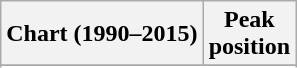<table class="wikitable sortable plainrowheaders">
<tr>
<th>Chart (1990–2015)</th>
<th>Peak<br>position</th>
</tr>
<tr>
</tr>
<tr>
</tr>
<tr>
</tr>
<tr>
</tr>
<tr>
</tr>
<tr>
</tr>
<tr>
</tr>
</table>
